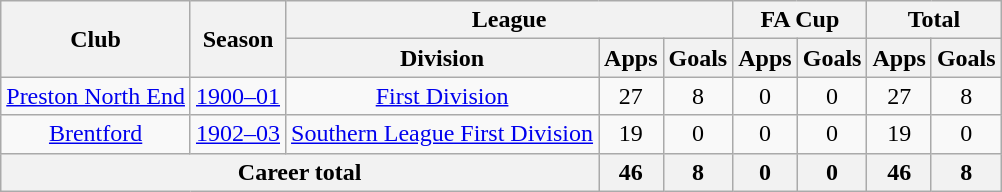<table class="wikitable" style="text-align: center;">
<tr>
<th rowspan="2">Club</th>
<th rowspan="2">Season</th>
<th colspan="3">League</th>
<th colspan="2">FA Cup</th>
<th colspan="2">Total</th>
</tr>
<tr>
<th>Division</th>
<th>Apps</th>
<th>Goals</th>
<th>Apps</th>
<th>Goals</th>
<th>Apps</th>
<th>Goals</th>
</tr>
<tr>
<td><a href='#'>Preston North End</a></td>
<td><a href='#'>1900–01</a></td>
<td><a href='#'>First Division</a></td>
<td>27</td>
<td>8</td>
<td>0</td>
<td>0</td>
<td>27</td>
<td>8</td>
</tr>
<tr>
<td><a href='#'>Brentford</a></td>
<td><a href='#'>1902–03</a></td>
<td><a href='#'>Southern League First Division</a></td>
<td>19</td>
<td>0</td>
<td>0</td>
<td>0</td>
<td>19</td>
<td>0</td>
</tr>
<tr>
<th colspan="3">Career total</th>
<th>46</th>
<th>8</th>
<th>0</th>
<th>0</th>
<th>46</th>
<th>8</th>
</tr>
</table>
